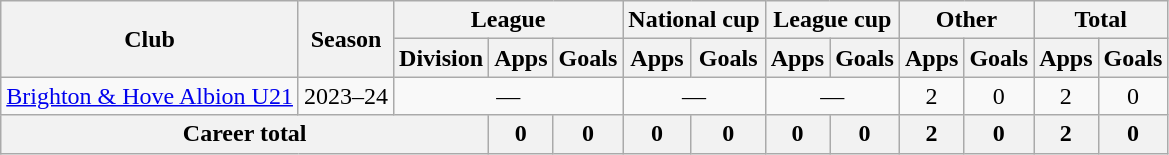<table class=wikitable style="text-align: center">
<tr>
<th rowspan="2">Club</th>
<th rowspan="2">Season</th>
<th colspan="3">League</th>
<th colspan="2">National cup</th>
<th colspan="2">League cup</th>
<th colspan="2">Other</th>
<th colspan="2">Total</th>
</tr>
<tr>
<th>Division</th>
<th>Apps</th>
<th>Goals</th>
<th>Apps</th>
<th>Goals</th>
<th>Apps</th>
<th>Goals</th>
<th>Apps</th>
<th>Goals</th>
<th>Apps</th>
<th>Goals</th>
</tr>
<tr>
<td><a href='#'>Brighton & Hove Albion U21</a></td>
<td>2023–24</td>
<td colspan="3">—</td>
<td colspan="2">—</td>
<td colspan="2">—</td>
<td>2</td>
<td>0</td>
<td>2</td>
<td>0</td>
</tr>
<tr>
<th colspan="3">Career total</th>
<th>0</th>
<th>0</th>
<th>0</th>
<th>0</th>
<th>0</th>
<th>0</th>
<th>2</th>
<th>0</th>
<th>2</th>
<th>0</th>
</tr>
</table>
